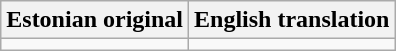<table class="wikitable">
<tr>
<th>Estonian original</th>
<th>English translation</th>
</tr>
<tr style="vertical-align:top; text-align:center; white-space:nowrap;">
<td></td>
<td></td>
</tr>
</table>
